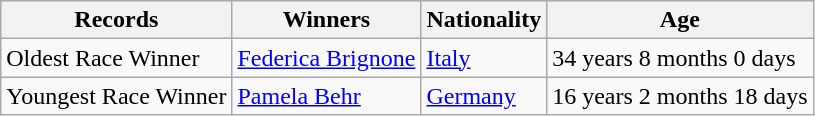<table class="wikitable">
<tr>
<th>Records</th>
<th>Winners</th>
<th>Nationality</th>
<th>Age</th>
</tr>
<tr>
<td>Oldest Race Winner</td>
<td><a href='#'>Federica Brignone</a></td>
<td><a href='#'>Italy</a></td>
<td>34 years 8 months 0 days</td>
</tr>
<tr>
<td>Youngest Race Winner</td>
<td><a href='#'>Pamela Behr</a></td>
<td><a href='#'>Germany</a></td>
<td>16 years 2 months 18 days</td>
</tr>
</table>
